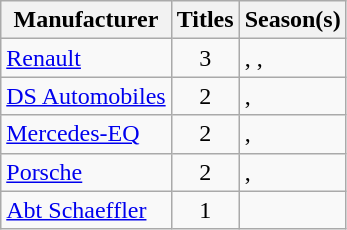<table class="wikitable sortable">
<tr>
<th scope=col>Manufacturer</th>
<th scope=col>Titles</th>
<th scope=col>Season(s)</th>
</tr>
<tr>
<td><a href='#'>Renault</a></td>
<td align=center>3</td>
<td>, , </td>
</tr>
<tr>
<td><a href='#'>DS Automobiles</a></td>
<td align=center>2</td>
<td>, </td>
</tr>
<tr>
<td><a href='#'>Mercedes-EQ</a></td>
<td align=center>2</td>
<td>, </td>
</tr>
<tr>
<td><a href='#'>Porsche</a></td>
<td align=center>2</td>
<td>, </td>
</tr>
<tr>
<td><a href='#'>Abt Schaeffler</a></td>
<td align=center>1</td>
<td></td>
</tr>
</table>
